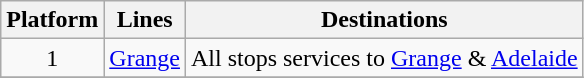<table class="wikitable" style="float: none; margin: 0.5em; ">
<tr>
<th>Platform</th>
<th>Lines</th>
<th>Destinations</th>
</tr>
<tr>
<td rowspan="1" style="text-align:center;">1</td>
<td style=background:#><a href='#'><span>Grange</span></a></td>
<td>All stops services to <a href='#'>Grange</a> & <a href='#'>Adelaide</a></td>
</tr>
<tr>
</tr>
</table>
